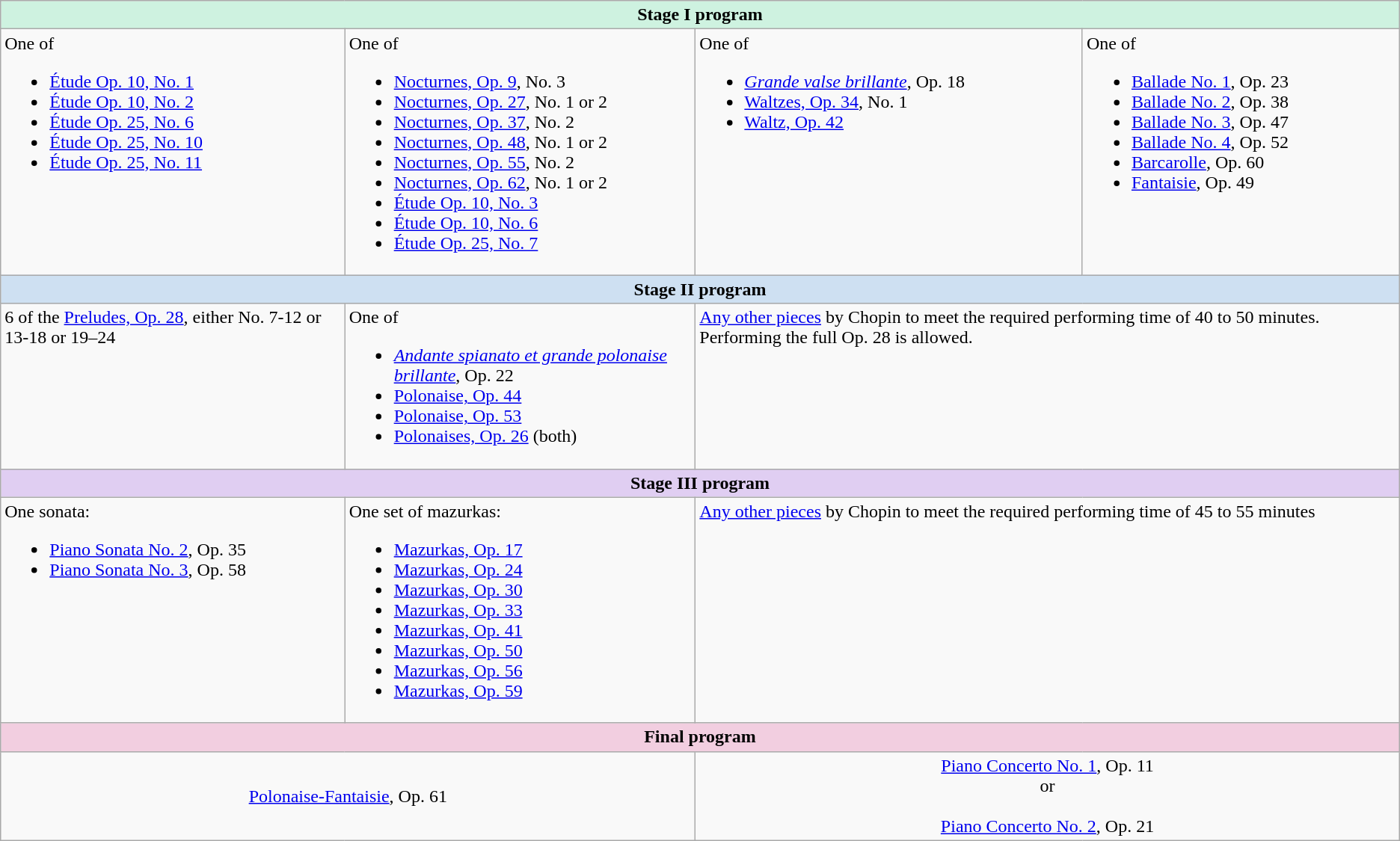<table class="wikitable mw-collapsible">
<tr>
<th colspan="4" style="background: #CEF2E0">Stage I program</th>
</tr>
<tr style="vertical-align: top;">
<td style="min-width: 11em;">One of<br><ul><li><a href='#'>Étude Op. 10, No. 1</a></li><li><a href='#'>Étude Op. 10, No. 2</a></li><li><a href='#'>Étude Op. 25, No. 6</a></li><li><a href='#'>Étude Op. 25, No. 10</a></li><li><a href='#'>Étude Op. 25, No. 11</a></li></ul></td>
<td style="min-width: 11em;">One of<br><ul><li><a href='#'>Nocturnes, Op. 9</a>, No. 3</li><li><a href='#'>Nocturnes, Op. 27</a>, No. 1 or 2</li><li><a href='#'>Nocturnes, Op. 37</a>, No. 2</li><li><a href='#'>Nocturnes, Op. 48</a>, No. 1 or 2</li><li><a href='#'>Nocturnes, Op. 55</a>, No. 2</li><li><a href='#'>Nocturnes, Op. 62</a>, No. 1 or 2</li><li><a href='#'>Étude Op. 10, No. 3</a></li><li><a href='#'>Étude Op. 10, No. 6</a></li><li><a href='#'>Étude Op. 25, No. 7</a></li></ul></td>
<td style="min-width: 11em;">One of<br><ul><li><a href='#'><em>Grande valse brillante</em></a>, Op. 18</li><li><a href='#'>Waltzes, Op. 34</a>, No. 1</li><li><a href='#'>Waltz, Op. 42</a></li></ul></td>
<td style="min-width: 11em;">One of<br><ul><li><a href='#'>Ballade No. 1</a>, Op. 23</li><li><a href='#'>Ballade No. 2</a>, Op. 38</li><li><a href='#'>Ballade No. 3</a>, Op. 47</li><li><a href='#'>Ballade No. 4</a>, Op. 52</li><li><a href='#'>Barcarolle</a>, Op. 60</li><li><a href='#'>Fantaisie</a>, Op. 49</li></ul></td>
</tr>
<tr>
<th colspan="4" style="background: #CEE0F2">Stage II program</th>
</tr>
<tr style="vertical-align: top;">
<td>6 of the <a href='#'>Preludes, Op. 28</a>, either No. 7-12 or 13-18 or 19–24</td>
<td>One of<br><ul><li><em><a href='#'>Andante spianato et grande polonaise brillante</a></em>, Op. 22</li><li><a href='#'>Polonaise, Op. 44</a></li><li><a href='#'>Polonaise, Op. 53</a></li><li><a href='#'>Polonaises, Op. 26</a> (both)</li></ul></td>
<td colspan="2"><a href='#'>Any other pieces</a> by Chopin to meet the required performing time of 40 to 50 minutes. Performing the full Op. 28 is allowed.</td>
</tr>
<tr>
<th colspan="4" style="background: #E0CEF2">Stage III program</th>
</tr>
<tr style="vertical-align: top;">
<td>One sonata:<br><ul><li><a href='#'>Piano Sonata No. 2</a>, Op. 35</li><li><a href='#'>Piano Sonata No. 3</a>, Op. 58</li></ul></td>
<td>One set of mazurkas:<br><ul><li><a href='#'>Mazurkas, Op. 17</a></li><li><a href='#'>Mazurkas, Op. 24</a></li><li><a href='#'>Mazurkas, Op. 30</a></li><li><a href='#'>Mazurkas, Op. 33</a></li><li><a href='#'>Mazurkas, Op. 41</a></li><li><a href='#'>Mazurkas, Op. 50</a></li><li><a href='#'>Mazurkas, Op. 56</a></li><li><a href='#'>Mazurkas, Op. 59</a></li></ul></td>
<td colspan="2"><a href='#'>Any other pieces</a> by Chopin to meet the required performing time of 45 to 55 minutes</td>
</tr>
<tr>
<th colspan="4" style="background: #F2CEE0">Final program</th>
</tr>
<tr>
<td colspan="2" align="center"><a href='#'>Polonaise-Fantaisie</a>, Op. 61</td>
<td colspan="2" align="center"><a href='#'>Piano Concerto No. 1</a>, Op. 11<br>or<br><br><a href='#'>Piano Concerto No. 2</a>, Op. 21</td>
</tr>
</table>
